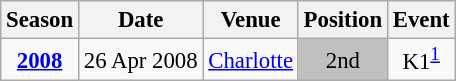<table class="wikitable" style="text-align:center; font-size:95%;">
<tr>
<th>Season</th>
<th>Date</th>
<th>Venue</th>
<th>Position</th>
<th>Event</th>
</tr>
<tr>
<td><strong><a href='#'>2008</a></strong></td>
<td align=right>26 Apr 2008</td>
<td align=left><a href='#'>Charlotte</a></td>
<td bgcolor=silver>2nd</td>
<td>K1<sup><a href='#'>1</a></sup></td>
</tr>
</table>
